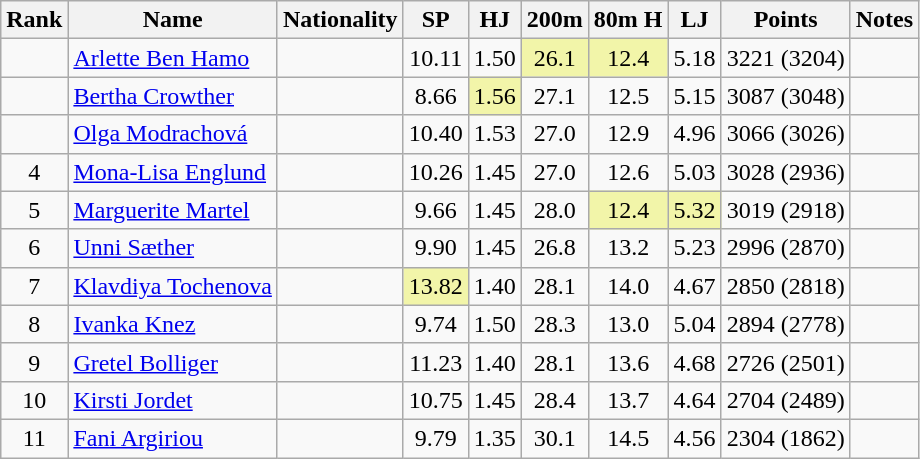<table class="wikitable sortable" style="text-align:center">
<tr>
<th>Rank</th>
<th>Name</th>
<th>Nationality</th>
<th>SP</th>
<th>HJ</th>
<th>200m</th>
<th>80m H</th>
<th>LJ</th>
<th>Points</th>
<th>Notes</th>
</tr>
<tr>
<td></td>
<td align=left><a href='#'>Arlette Ben Hamo</a></td>
<td align=left></td>
<td>10.11</td>
<td>1.50</td>
<td bgcolor=#F2F5A9>26.1</td>
<td bgcolor=#F2F5A9>12.4</td>
<td>5.18</td>
<td>3221 (3204)</td>
<td></td>
</tr>
<tr>
<td></td>
<td align=left><a href='#'>Bertha Crowther</a></td>
<td align=left></td>
<td>8.66</td>
<td bgcolor=#F2F5A9>1.56</td>
<td>27.1</td>
<td>12.5</td>
<td>5.15</td>
<td>3087 (3048)</td>
<td></td>
</tr>
<tr>
<td></td>
<td align=left><a href='#'>Olga Modrachová</a></td>
<td align=left></td>
<td>10.40</td>
<td>1.53</td>
<td>27.0</td>
<td>12.9</td>
<td>4.96</td>
<td>3066 (3026)</td>
<td></td>
</tr>
<tr>
<td>4</td>
<td align=left><a href='#'>Mona-Lisa Englund</a></td>
<td align=left></td>
<td>10.26</td>
<td>1.45</td>
<td>27.0</td>
<td>12.6</td>
<td>5.03</td>
<td>3028 (2936)</td>
<td></td>
</tr>
<tr>
<td>5</td>
<td align=left><a href='#'>Marguerite Martel</a></td>
<td align=left></td>
<td>9.66</td>
<td>1.45</td>
<td>28.0</td>
<td bgcolor=#F2F5A9>12.4</td>
<td bgcolor=#F2F5A9>5.32</td>
<td>3019 (2918)</td>
<td></td>
</tr>
<tr>
<td>6</td>
<td align=left><a href='#'>Unni Sæther</a></td>
<td align=left></td>
<td>9.90</td>
<td>1.45</td>
<td>26.8</td>
<td>13.2</td>
<td>5.23</td>
<td>2996 (2870)</td>
<td></td>
</tr>
<tr>
<td>7</td>
<td align=left><a href='#'>Klavdiya Tochenova</a></td>
<td align=left></td>
<td bgcolor=#F2F5A9>13.82</td>
<td>1.40</td>
<td>28.1</td>
<td>14.0</td>
<td>4.67</td>
<td>2850 (2818)</td>
<td></td>
</tr>
<tr>
<td>8</td>
<td align=left><a href='#'>Ivanka Knez</a></td>
<td align=left></td>
<td>9.74</td>
<td>1.50</td>
<td>28.3</td>
<td>13.0</td>
<td>5.04</td>
<td>2894 (2778)</td>
<td></td>
</tr>
<tr>
<td>9</td>
<td align=left><a href='#'>Gretel Bolliger</a></td>
<td align=left></td>
<td>11.23</td>
<td>1.40</td>
<td>28.1</td>
<td>13.6</td>
<td>4.68</td>
<td>2726 (2501)</td>
<td></td>
</tr>
<tr>
<td>10</td>
<td align=left><a href='#'>Kirsti Jordet</a></td>
<td align=left></td>
<td>10.75</td>
<td>1.45</td>
<td>28.4</td>
<td>13.7</td>
<td>4.64</td>
<td>2704 (2489)</td>
<td></td>
</tr>
<tr>
<td>11</td>
<td align=left><a href='#'>Fani Argiriou</a></td>
<td align=left></td>
<td>9.79</td>
<td>1.35</td>
<td>30.1</td>
<td>14.5</td>
<td>4.56</td>
<td>2304 (1862)</td>
<td></td>
</tr>
</table>
